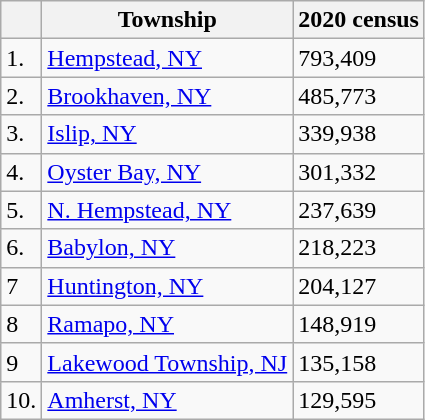<table class="wikitable">
<tr>
<th></th>
<th>Township</th>
<th>2020 census</th>
</tr>
<tr>
<td>1.</td>
<td><a href='#'>Hempstead, NY</a></td>
<td>793,409</td>
</tr>
<tr>
<td>2.</td>
<td><a href='#'>Brookhaven, NY</a></td>
<td>485,773</td>
</tr>
<tr>
<td>3.</td>
<td><a href='#'>Islip, NY</a></td>
<td>339,938</td>
</tr>
<tr>
<td>4.</td>
<td><a href='#'>Oyster Bay, NY</a></td>
<td>301,332</td>
</tr>
<tr>
<td>5.</td>
<td><a href='#'>N. Hempstead, NY</a></td>
<td>237,639</td>
</tr>
<tr>
<td>6.</td>
<td><a href='#'>Babylon, NY</a></td>
<td>218,223</td>
</tr>
<tr>
<td>7</td>
<td><a href='#'>Huntington, NY</a></td>
<td>204,127</td>
</tr>
<tr>
<td>8</td>
<td><a href='#'>Ramapo, NY</a></td>
<td>148,919</td>
</tr>
<tr>
<td>9</td>
<td><a href='#'>Lakewood Township, NJ</a></td>
<td>135,158</td>
</tr>
<tr>
<td>10.</td>
<td><a href='#'>Amherst, NY</a></td>
<td>129,595</td>
</tr>
</table>
